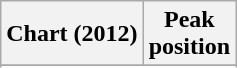<table class="wikitable sortable plainrowheaders">
<tr>
<th scope="col">Chart (2012)</th>
<th scope="col">Peak<br>position</th>
</tr>
<tr>
</tr>
<tr>
</tr>
<tr>
</tr>
<tr>
</tr>
<tr>
</tr>
</table>
